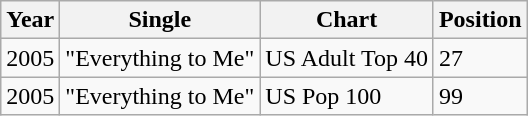<table class="wikitable">
<tr>
<th>Year</th>
<th>Single</th>
<th>Chart</th>
<th>Position</th>
</tr>
<tr>
<td>2005</td>
<td>"Everything to Me"</td>
<td>US Adult Top 40</td>
<td>27</td>
</tr>
<tr>
<td>2005</td>
<td>"Everything to Me"</td>
<td>US Pop 100</td>
<td>99</td>
</tr>
</table>
